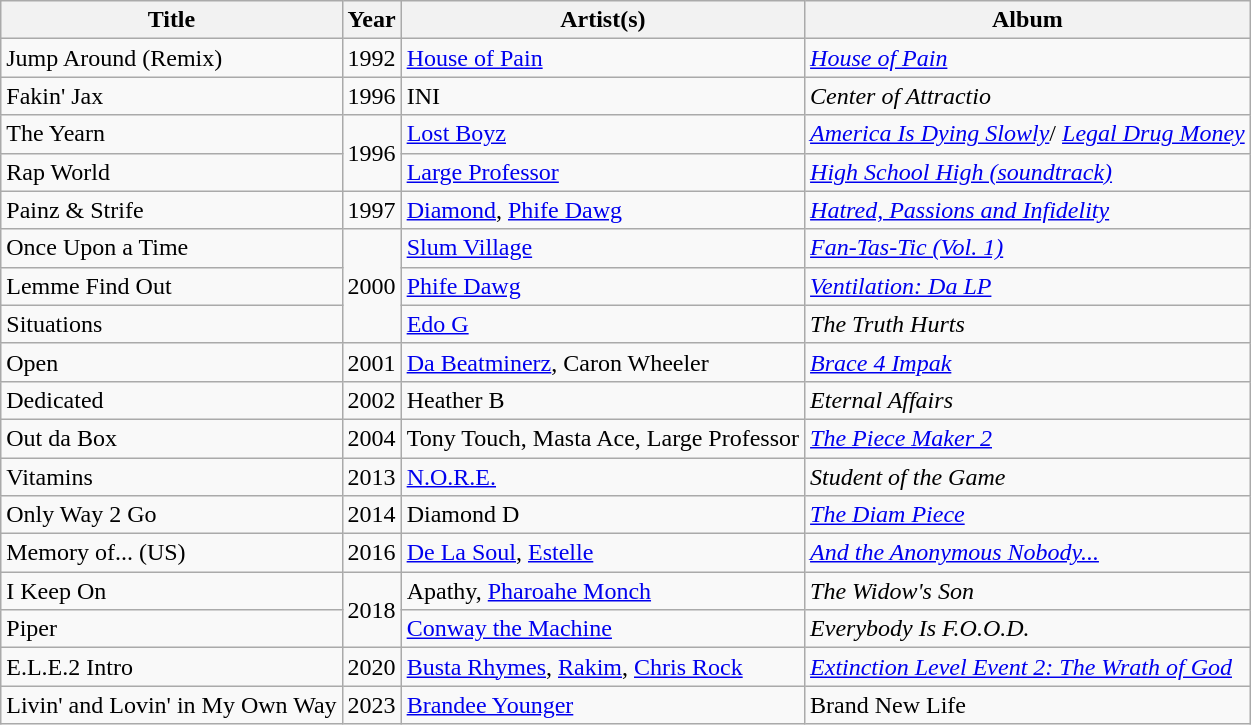<table class="wikitable">
<tr>
<th>Title</th>
<th>Year</th>
<th>Artist(s)</th>
<th>Album</th>
</tr>
<tr>
<td>Jump Around (Remix)</td>
<td>1992</td>
<td><a href='#'>House of Pain</a></td>
<td><a href='#'><em>House of Pain</em></a></td>
</tr>
<tr>
<td>Fakin' Jax</td>
<td>1996</td>
<td>INI</td>
<td><em>Center of Attractio</em></td>
</tr>
<tr>
<td>The Yearn</td>
<td rowspan="2">1996</td>
<td><a href='#'>Lost Boyz</a></td>
<td><a href='#'><em>America Is Dying Slowly</em></a>/ <a href='#'><em>Legal Drug Money</em></a></td>
</tr>
<tr>
<td>Rap World</td>
<td><a href='#'>Large Professor</a></td>
<td><a href='#'><em>High School High (soundtrack)</em></a></td>
</tr>
<tr>
<td>Painz & Strife</td>
<td>1997</td>
<td><a href='#'>Diamond</a>, <a href='#'>Phife Dawg</a></td>
<td><a href='#'><em>Hatred, Passions and Infidelity</em></a></td>
</tr>
<tr>
<td>Once Upon a Time</td>
<td rowspan="3">2000</td>
<td><a href='#'>Slum Village</a></td>
<td><a href='#'><em>Fan-Tas-Tic (Vol. 1)</em></a></td>
</tr>
<tr>
<td>Lemme Find Out</td>
<td><a href='#'>Phife Dawg</a></td>
<td><a href='#'><em>Ventilation: Da LP</em></a></td>
</tr>
<tr>
<td>Situations</td>
<td><a href='#'>Edo G</a></td>
<td><em>The Truth Hurts</em></td>
</tr>
<tr>
<td>Open</td>
<td>2001</td>
<td><a href='#'>Da Beatminerz</a>, Caron Wheeler</td>
<td><a href='#'><em>Brace 4 Impak</em></a></td>
</tr>
<tr>
<td>Dedicated</td>
<td>2002</td>
<td>Heather B</td>
<td><em>Eternal Affairs</em></td>
</tr>
<tr>
<td>Out da Box</td>
<td>2004</td>
<td>Tony Touch, Masta Ace, Large Professor</td>
<td><a href='#'><em>The Piece Maker 2</em></a></td>
</tr>
<tr>
<td>Vitamins</td>
<td>2013</td>
<td><a href='#'>N.O.R.E.</a></td>
<td><em>Student of the Game</em></td>
</tr>
<tr>
<td>Only Way 2 Go</td>
<td>2014</td>
<td>Diamond D</td>
<td><a href='#'><em>The Diam Piece</em></a></td>
</tr>
<tr>
<td>Memory of... (US)</td>
<td>2016</td>
<td><a href='#'>De La Soul</a>, <a href='#'>Estelle</a></td>
<td><a href='#'><em>And the Anonymous Nobody...</em></a></td>
</tr>
<tr>
<td>I Keep On</td>
<td rowspan="2">2018</td>
<td>Apathy, <a href='#'>Pharoahe Monch</a></td>
<td><em>The Widow's Son</em></td>
</tr>
<tr>
<td>Piper</td>
<td><a href='#'>Conway the Machine</a></td>
<td><em>Everybody Is F.O.O.D.</em></td>
</tr>
<tr>
<td>E.L.E.2 Intro</td>
<td>2020</td>
<td><a href='#'>Busta Rhymes</a>, <a href='#'>Rakim</a>, <a href='#'>Chris Rock</a></td>
<td><a href='#'><em>Extinction Level Event 2: The Wrath of God</em></a></td>
</tr>
<tr>
<td>Livin' and Lovin' in My Own Way</td>
<td>2023</td>
<td><a href='#'>Brandee Younger</a></td>
<td>Brand New Life</td>
</tr>
</table>
